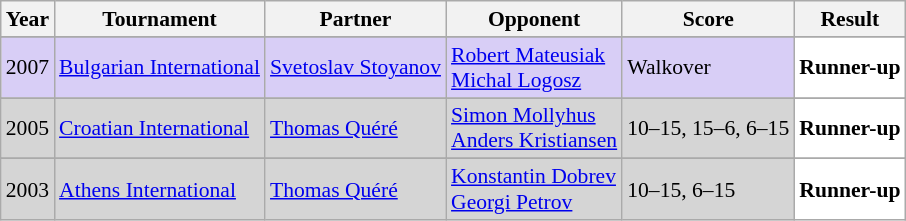<table class="sortable wikitable" style="font-size: 90%;">
<tr>
<th>Year</th>
<th>Tournament</th>
<th>Partner</th>
<th>Opponent</th>
<th>Score</th>
<th>Result</th>
</tr>
<tr>
</tr>
<tr style="background:#D8CEF6">
<td align="center">2007</td>
<td align="left"><a href='#'>Bulgarian International</a></td>
<td align="left"> <a href='#'>Svetoslav Stoyanov</a></td>
<td align="left"> <a href='#'>Robert Mateusiak</a><br> <a href='#'>Michal Logosz</a></td>
<td align="left">Walkover</td>
<td style="text-align:left; background:white"> <strong>Runner-up</strong></td>
</tr>
<tr>
</tr>
<tr style="background:#D5D5D5">
<td align="center">2005</td>
<td align="left"><a href='#'>Croatian International</a></td>
<td align="left"> <a href='#'>Thomas Quéré</a></td>
<td align="left"> <a href='#'>Simon Mollyhus </a><br> <a href='#'>Anders Kristiansen</a></td>
<td align="left">10–15, 15–6, 6–15</td>
<td style="text-align:left; background:white"> <strong>Runner-up</strong></td>
</tr>
<tr>
</tr>
<tr style="background:#D5D5D5">
<td align="center">2003</td>
<td align="left"><a href='#'>Athens International</a></td>
<td align="left"> <a href='#'>Thomas Quéré</a></td>
<td align="left"> <a href='#'>Konstantin Dobrev</a><br> <a href='#'>Georgi Petrov</a></td>
<td align="left">10–15, 6–15</td>
<td style="text-align:left; background:white"> <strong>Runner-up</strong></td>
</tr>
</table>
